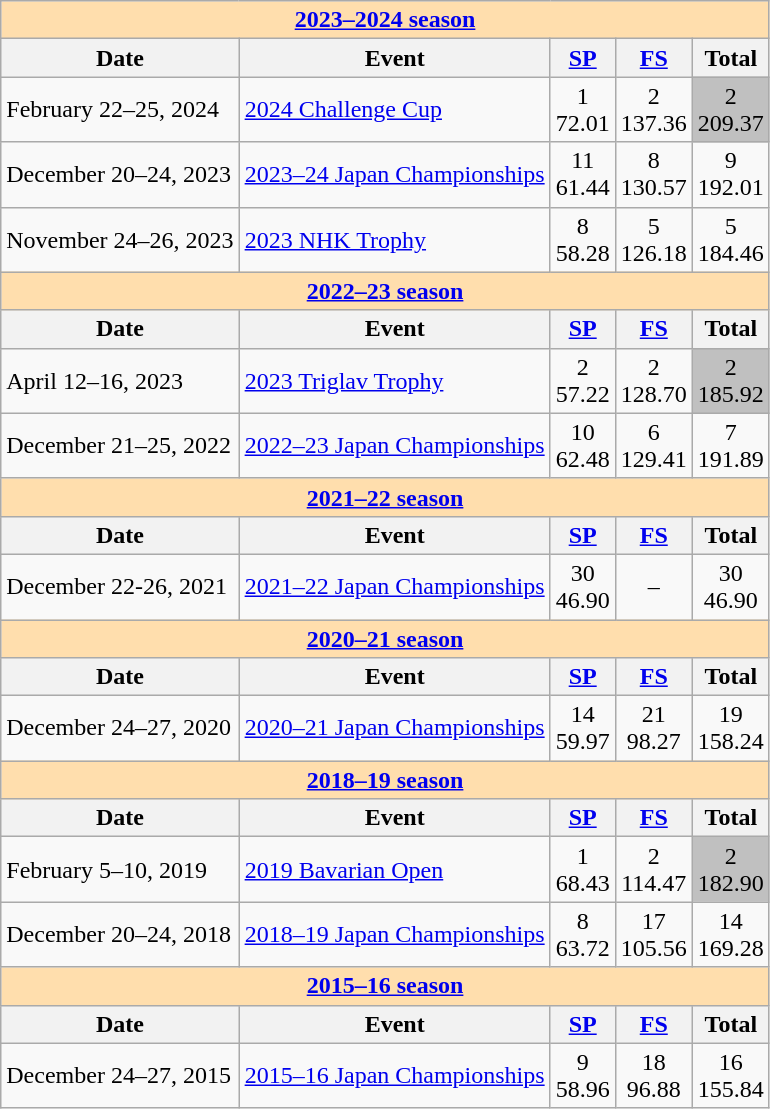<table class="wikitable">
<tr>
<th style="background-color: #ffdead; " colspan=5 align=center><a href='#'><strong>2023–2024 season</strong></a></th>
</tr>
<tr>
<th>Date</th>
<th>Event</th>
<th><a href='#'>SP</a></th>
<th><a href='#'>FS</a></th>
<th>Total</th>
</tr>
<tr>
<td>February 22–25, 2024</td>
<td><a href='#'>2024 Challenge Cup</a></td>
<td align=center>1 <br> 72.01</td>
<td align=center>2 <br>  137.36</td>
<td align=center bgcolor=silver>2 <br> 209.37</td>
</tr>
<tr>
<td>December 20–24, 2023</td>
<td><a href='#'>2023–24 Japan Championships</a></td>
<td align=center>11 <br> 61.44</td>
<td align=center>8 <br> 130.57</td>
<td align=center>9 <br> 192.01</td>
</tr>
<tr>
<td>November 24–26, 2023</td>
<td><a href='#'>2023 NHK Trophy</a></td>
<td align=center>8 <br> 58.28</td>
<td align=center>5 <br> 126.18</td>
<td align=center>5 <br> 184.46</td>
</tr>
<tr>
<th style="background:#ffdead;" colspan="5"><a href='#'>2022–23 season</a></th>
</tr>
<tr>
<th>Date</th>
<th>Event</th>
<th><a href='#'>SP</a></th>
<th><a href='#'>FS</a></th>
<th>Total</th>
</tr>
<tr>
<td>April 12–16, 2023</td>
<td><a href='#'>2023 Triglav Trophy</a></td>
<td align=center>2 <br> 57.22</td>
<td align=center>2 <br> 128.70</td>
<td align=center bgcolor=silver>2 <br> 185.92</td>
</tr>
<tr>
<td>December 21–25, 2022</td>
<td><a href='#'>2022–23 Japan Championships</a></td>
<td align=center>10 <br> 62.48</td>
<td align=center>6 <br> 129.41</td>
<td align=center>7 <br> 191.89</td>
</tr>
<tr>
<th style="background-color: #ffdead;" colspan=5><a href='#'>2021–22 season</a></th>
</tr>
<tr>
<th>Date</th>
<th>Event</th>
<th><a href='#'>SP</a></th>
<th><a href='#'>FS</a></th>
<th>Total</th>
</tr>
<tr>
<td>December 22-26, 2021</td>
<td><a href='#'>2021–22 Japan Championships</a></td>
<td align=center>30 <br> 46.90</td>
<td align=center>–</td>
<td align=center>30 <br> 46.90</td>
</tr>
<tr>
<th style="background-color: #ffdead;" colspan=5><a href='#'>2020–21 season</a></th>
</tr>
<tr>
<th>Date</th>
<th>Event</th>
<th><a href='#'>SP</a></th>
<th><a href='#'>FS</a></th>
<th>Total</th>
</tr>
<tr>
<td>December 24–27, 2020</td>
<td><a href='#'>2020–21 Japan Championships</a></td>
<td align=center>14 <br> 59.97</td>
<td align=center>21 <br> 98.27</td>
<td align=center>19 <br>158.24</td>
</tr>
<tr>
<th colspan="5" style="background-color: #ffdead; " align="center"><strong><a href='#'>2018–19 season</a></strong></th>
</tr>
<tr>
<th>Date</th>
<th>Event</th>
<th><a href='#'>SP</a></th>
<th><a href='#'>FS</a></th>
<th>Total</th>
</tr>
<tr>
<td>February 5–10, 2019</td>
<td><a href='#'>2019 Bavarian Open</a></td>
<td align=center>1 <br> 68.43</td>
<td align=center>2 <br> 114.47</td>
<td align=center bgcolor=silver>2 <br> 182.90</td>
</tr>
<tr>
<td>December 20–24, 2018</td>
<td><a href='#'>2018–19 Japan Championships</a></td>
<td align=center>8 <br> 63.72</td>
<td align=center>17 <br> 105.56</td>
<td align=center>14 <br> 169.28</td>
</tr>
<tr>
<th colspan="5" style="background-color: #ffdead; " align="center"><strong><a href='#'>2015–16 season</a></strong></th>
</tr>
<tr>
<th>Date</th>
<th>Event</th>
<th><a href='#'>SP</a></th>
<th><a href='#'>FS</a></th>
<th>Total</th>
</tr>
<tr>
<td>December 24–27, 2015</td>
<td><a href='#'>2015–16 Japan Championships</a></td>
<td align=center>9 <br> 58.96</td>
<td align=center>18 <br> 96.88</td>
<td align=center>16 <br> 155.84</td>
</tr>
</table>
